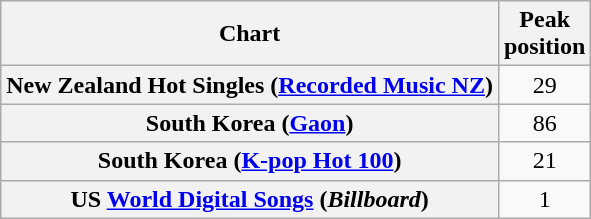<table class="wikitable sortable plainrowheaders" style="text-align:center">
<tr>
<th scope="col">Chart</th>
<th scope="col">Peak<br>position</th>
</tr>
<tr>
<th scope="row">New Zealand Hot Singles (<a href='#'>Recorded Music NZ</a>)</th>
<td>29</td>
</tr>
<tr>
<th scope="row">South Korea (<a href='#'>Gaon</a>)</th>
<td>86</td>
</tr>
<tr>
<th scope="row">South Korea (<a href='#'>K-pop Hot 100</a>)</th>
<td>21</td>
</tr>
<tr>
<th scope="row">US <a href='#'>World Digital Songs</a> (<em>Billboard</em>)</th>
<td>1</td>
</tr>
</table>
